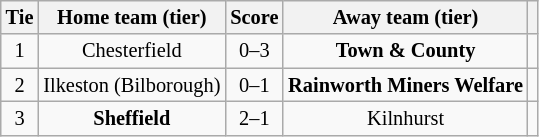<table class="wikitable" style="text-align:center; font-size:85%">
<tr>
<th>Tie</th>
<th>Home team (tier)</th>
<th>Score</th>
<th>Away team (tier)</th>
<th></th>
</tr>
<tr>
<td align="center">1</td>
<td>Chesterfield</td>
<td align="center">0–3</td>
<td><strong>Town & County</strong></td>
<td></td>
</tr>
<tr>
<td align="center">2</td>
<td>Ilkeston (Bilborough)</td>
<td align="center">0–1</td>
<td><strong>Rainworth Miners Welfare</strong></td>
<td></td>
</tr>
<tr>
<td align="center">3</td>
<td><strong>Sheffield</strong></td>
<td align="center">2–1</td>
<td>Kilnhurst</td>
<td></td>
</tr>
</table>
